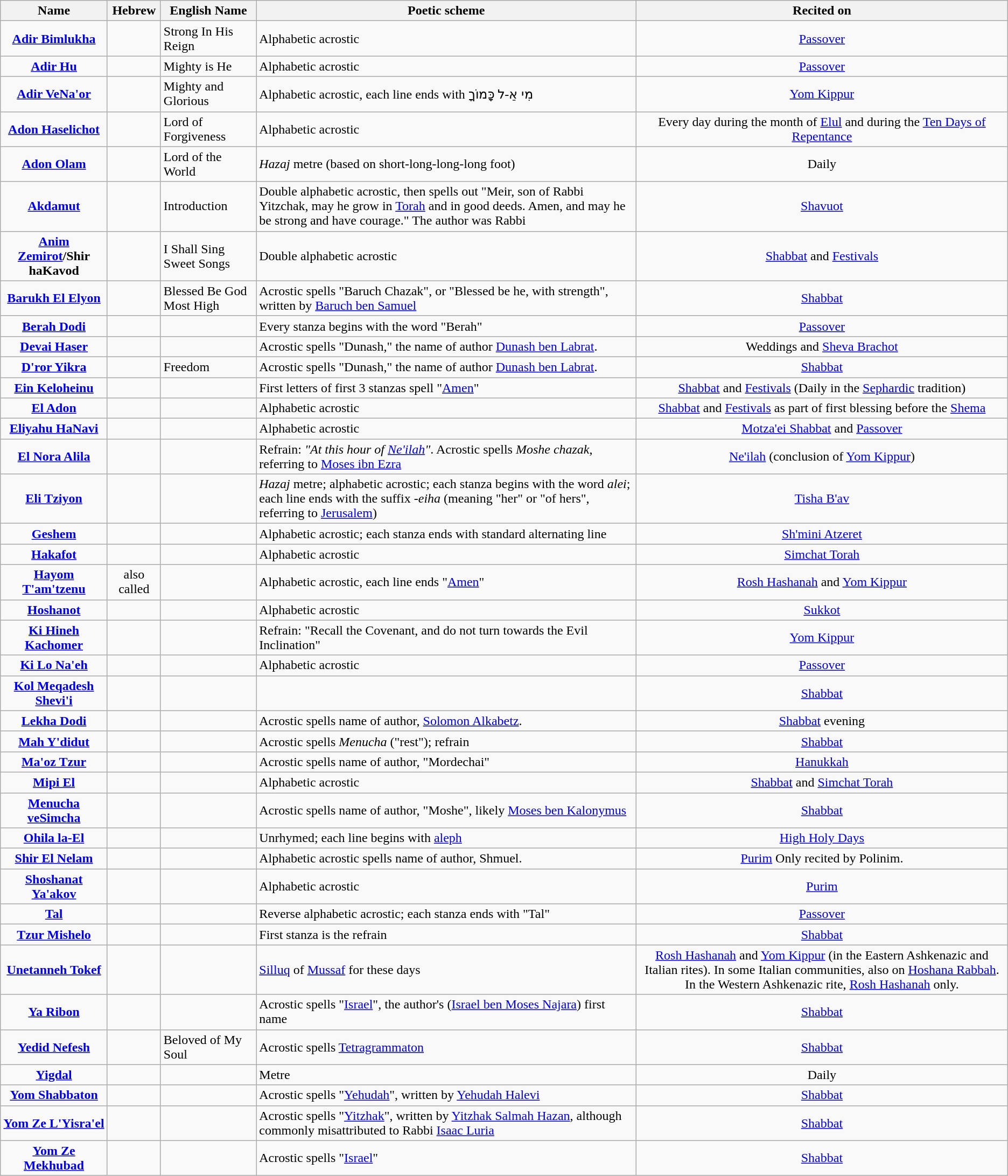<table class="wikitable sortable">
<tr>
<th>Name</th>
<th>Hebrew</th>
<th>English Name</th>
<th>Poetic scheme</th>
<th>Recited on</th>
</tr>
<tr>
<td align="center"><strong><a href='#'>Adir Bimlukha</a></strong></td>
<td align="center"></td>
<td>Strong In His Reign</td>
<td>Alphabetic acrostic</td>
<td align="center"><a href='#'>Passover</a></td>
</tr>
<tr>
<td align="center"><strong><a href='#'>Adir Hu</a></strong></td>
<td align="center"></td>
<td>Mighty is He</td>
<td>Alphabetic acrostic</td>
<td align="center"><a href='#'>Passover</a></td>
</tr>
<tr>
<td align="center"><strong><a href='#'>Adir VeNa'or</a></strong></td>
<td align="center"></td>
<td>Mighty and Glorious</td>
<td>Alphabetic acrostic, each line ends with מִי אֵ-ל כָּמוֹךָ</td>
<td align="center"><a href='#'>Yom Kippur</a></td>
</tr>
<tr>
<td align="center"><strong><a href='#'>Adon Haselichot</a></strong></td>
<td align="center"></td>
<td>Lord of Forgiveness</td>
<td>Alphabetic acrostic</td>
<td align="center">Every day during the month of <a href='#'>Elul</a> and during the <a href='#'>Ten Days of Repentance</a></td>
</tr>
<tr>
<td align="center"><strong><a href='#'>Adon Olam</a></strong></td>
<td align="center"></td>
<td>Lord of the World</td>
<td><em>Hazaj</em> metre (based on short-long-long-long foot)</td>
<td align="center">Daily</td>
</tr>
<tr>
<td align="center"><strong><a href='#'>Akdamut</a></strong></td>
<td align="center"></td>
<td>Introduction</td>
<td>Double alphabetic acrostic, then spells out "Meir, son of Rabbi Yitzchak, may he grow in <a href='#'>Torah</a> and in good deeds. Amen, and may he be strong and have courage." The author was Rabbi </td>
<td align="center"><a href='#'>Shavuot</a></td>
</tr>
<tr>
<td align="center"><strong><a href='#'>Anim Zemirot</a>/Shir haKavod</strong></td>
<td align="center"></td>
<td>I Shall Sing Sweet Songs</td>
<td>Double alphabetic acrostic</td>
<td align="center"><a href='#'>Shabbat</a> and <a href='#'>Festivals</a></td>
</tr>
<tr>
<td align="center"><strong><a href='#'>Barukh El Elyon</a></strong></td>
<td align="center"></td>
<td>Blessed Be God Most High</td>
<td>Acrostic spells "Baruch Chazak", or "Blessed be he, with strength", written by <a href='#'>Baruch ben Samuel</a></td>
<td align="center"><a href='#'>Shabbat</a></td>
</tr>
<tr>
<td align="center"><strong><a href='#'>Berah Dodi</a></strong></td>
<td align="center"></td>
<td></td>
<td>Every stanza begins with the word "Berah"</td>
<td align="center"><a href='#'>Passover</a></td>
</tr>
<tr>
<td align="center"><strong><a href='#'>Devai Haser</a></strong></td>
<td align="center"></td>
<td></td>
<td>Acrostic spells "Dunash," the name of author <a href='#'>Dunash ben Labrat</a>.</td>
<td align="center">Weddings and <a href='#'>Sheva Brachot</a></td>
</tr>
<tr>
<td align="center"><strong><a href='#'>D'ror Yikra</a></strong></td>
<td align="center"></td>
<td>Freedom</td>
<td>Acrostic spells "Dunash," the name of author <a href='#'>Dunash ben Labrat</a>.</td>
<td align="center"><a href='#'>Shabbat</a></td>
</tr>
<tr>
<td align="center"><strong><a href='#'>Ein Keloheinu</a></strong></td>
<td align="center"></td>
<td></td>
<td>First letters of first 3 stanzas spell "<a href='#'>Amen</a>"</td>
<td align="center"><a href='#'>Shabbat</a> and <a href='#'>Festivals</a> (Daily in the <a href='#'>Sephardic</a> tradition)</td>
</tr>
<tr>
<td align="center"><strong><a href='#'>El Adon</a></strong></td>
<td align="center"></td>
<td></td>
<td>Alphabetic acrostic</td>
<td align="center"><a href='#'>Shabbat</a> and <a href='#'>Festivals</a> as part of first blessing before the <a href='#'>Shema</a></td>
</tr>
<tr>
<td align="center"><strong><a href='#'>Eliyahu HaNavi</a></strong></td>
<td align="center"></td>
<td></td>
<td>Alphabetic acrostic</td>
<td align="center"><a href='#'>Motza'ei Shabbat</a> and <a href='#'>Passover</a></td>
</tr>
<tr>
<td align="center"><strong><a href='#'>El Nora Alila</a></strong></td>
<td align="center"></td>
<td></td>
<td>Refrain: <em>"At this hour of <a href='#'>Ne'ilah</a>"</em>. Acrostic spells <em>Moshe chazak</em>, referring to <a href='#'>Moses ibn Ezra</a></td>
<td align="center"><a href='#'>Ne'ilah</a> (conclusion of <a href='#'>Yom Kippur</a>)</td>
</tr>
<tr>
<td align="center"><strong><a href='#'>Eli Tziyon</a></strong></td>
<td align="center"></td>
<td></td>
<td><em>Hazaj</em> metre; alphabetic acrostic; each stanza begins with the word <em>alei</em>; each line ends with the suffix <em>-eiha</em> (meaning "her" or "of hers", referring to <a href='#'>Jerusalem</a>)</td>
<td align="center"><a href='#'>Tisha B'av</a></td>
</tr>
<tr>
<td align="center"><strong><a href='#'>Geshem</a></strong></td>
<td align="center"></td>
<td></td>
<td>Alphabetic acrostic; each stanza ends with standard alternating line</td>
<td align="center"><a href='#'>Sh'mini Atzeret</a></td>
</tr>
<tr>
<td align="center"><strong><a href='#'>Hakafot</a></strong></td>
<td align="center"></td>
<td></td>
<td>Alphabetic acrostic</td>
<td align="center"><a href='#'>Simchat Torah</a></td>
</tr>
<tr>
<td align="center"><strong><a href='#'>Hayom T'am'tzenu</a></strong></td>
<td align="center"> also called </td>
<td></td>
<td>Alphabetic acrostic, each line ends "<a href='#'>Amen</a>"</td>
<td align="center"><a href='#'>Rosh Hashanah</a> and <a href='#'>Yom Kippur</a></td>
</tr>
<tr>
<td align="center"><strong><a href='#'>Hoshanot</a></strong></td>
<td align="center"></td>
<td></td>
<td>Alphabetic acrostic</td>
<td align="center"><a href='#'>Sukkot</a></td>
</tr>
<tr>
<td align="center"><strong><a href='#'>Ki Hineh Kachomer</a></strong></td>
<td align="center"></td>
<td></td>
<td>Refrain: "Recall the Covenant, and do not turn towards the Evil Inclination"</td>
<td align="center"><a href='#'>Yom Kippur</a></td>
</tr>
<tr>
<td align="center"><strong><a href='#'>Ki Lo Na'eh</a></strong></td>
<td align="center"></td>
<td></td>
<td>Alphabetic acrostic</td>
<td align="center"><a href='#'>Passover</a></td>
</tr>
<tr>
<td align="center"><strong><a href='#'>Kol Meqadesh Shevi'i</a></strong></td>
<td align="center"></td>
<td></td>
<td></td>
<td align="center"><a href='#'>Shabbat</a></td>
</tr>
<tr>
<td align="center"><strong><a href='#'>Lekha Dodi</a></strong></td>
<td align="center"></td>
<td></td>
<td>Acrostic spells name of author, <a href='#'>Solomon Alkabetz</a>.</td>
<td align="center"><a href='#'>Shabbat</a> evening</td>
</tr>
<tr>
<td align="center"><strong><a href='#'>Mah Y'didut</a></strong></td>
<td align="center"></td>
<td></td>
<td>Acrostic spells <em>Menucha</em> ("rest"); refrain</td>
<td align="center"><a href='#'>Shabbat</a></td>
</tr>
<tr>
<td align="center"><strong><a href='#'>Ma'oz Tzur</a></strong></td>
<td align="center"></td>
<td></td>
<td>Acrostic spells name of author, "Mordechai"</td>
<td align="center"><a href='#'>Hanukkah</a></td>
</tr>
<tr>
<td align="center"><strong><a href='#'>Mipi El</a></strong></td>
<td align="center"></td>
<td></td>
<td>Alphabetic acrostic</td>
<td align="center"><a href='#'>Shabbat</a> and <a href='#'>Simchat Torah</a></td>
</tr>
<tr>
<td align="center"><strong><a href='#'>Menucha veSimcha</a></strong></td>
<td align="center"></td>
<td></td>
<td>Acrostic spells name of author, "Moshe", likely <a href='#'>Moses ben Kalonymus</a></td>
<td align="center"><a href='#'>Shabbat</a></td>
</tr>
<tr>
<td align="center"><strong><a href='#'>Ohila la-El</a></strong></td>
<td align="center"></td>
<td></td>
<td>Unrhymed; each line begins with <a href='#'>aleph</a></td>
<td align="center"><a href='#'>High Holy Days</a></td>
</tr>
<tr>
<td align="center"><strong><a href='#'>Shir El Nelam</a></strong></td>
<td align="center"></td>
<td></td>
<td>Alphabetic acrostic spells name of author, Shmuel.</td>
<td align="center"><a href='#'>Purim</a> Only recited by Polinim.</td>
</tr>
<tr>
<td align="center"><strong><a href='#'>Shoshanat Ya'akov</a></strong></td>
<td align="center"></td>
<td></td>
<td>Alphabetic acrostic</td>
<td align="center"><a href='#'>Purim</a></td>
</tr>
<tr>
<td align="center"><strong><a href='#'>Tal</a></strong></td>
<td align="center"></td>
<td></td>
<td>Reverse alphabetic acrostic; each stanza ends with "Tal"</td>
<td align="center"><a href='#'>Passover</a></td>
</tr>
<tr>
<td align="center"><strong><a href='#'>Tzur Mishelo</a></strong></td>
<td align="center"></td>
<td></td>
<td>First stanza is the refrain</td>
<td align="center"><a href='#'>Shabbat</a></td>
</tr>
<tr>
<td align="center"><strong><a href='#'>Unetanneh Tokef</a></strong></td>
<td align="center"></td>
<td></td>
<td><a href='#'>Silluq</a> of <a href='#'>Mussaf</a> for these days</td>
<td align="center"><a href='#'>Rosh Hashanah</a> and <a href='#'>Yom Kippur</a> (in the Eastern Ashkenazic and Italian rites). In some Italian communities, also on <a href='#'>Hoshana Rabbah</a>. In the Western Ashkenazic rite, <a href='#'>Rosh Hashanah</a> only.</td>
</tr>
<tr>
<td align="center"><strong><a href='#'>Ya Ribon</a></strong></td>
<td align="center"></td>
<td></td>
<td>Acrostic spells "<a href='#'>Israel</a>", the author's (<a href='#'>Israel ben Moses Najara</a>) first name</td>
<td align="center"><a href='#'>Shabbat</a></td>
</tr>
<tr>
<td align="center"><strong><a href='#'>Yedid Nefesh</a></strong></td>
<td align="center"></td>
<td>Beloved of My Soul</td>
<td>Acrostic spells <a href='#'>Tetragrammaton</a></td>
<td align="center"><a href='#'>Shabbat</a></td>
</tr>
<tr>
<td align="center"><strong><a href='#'>Yigdal</a></strong></td>
<td align="center"></td>
<td></td>
<td>Metre</td>
<td align="center">Daily</td>
</tr>
<tr>
<td align="center"><strong><a href='#'>Yom Shabbaton</a></strong></td>
<td align="center"></td>
<td></td>
<td>Acrostic spells "<a href='#'>Yehudah</a>", written by <a href='#'>Yehudah Halevi</a></td>
<td align="center"><a href='#'>Shabbat</a></td>
</tr>
<tr>
<td align="center"><strong><a href='#'>Yom Ze L'Yisra'el</a></strong></td>
<td align="center"></td>
<td></td>
<td>Acrostic spells "<a href='#'>Yitzhak</a>", written by <a href='#'>Yitzhak Salmah Hazan</a>, although commonly misattributed to Rabbi <a href='#'>Isaac Luria</a></td>
<td align="center"><a href='#'>Shabbat</a></td>
</tr>
<tr>
<td align="center"><strong><a href='#'>Yom Ze Mekhubad</a></strong></td>
<td align="center"></td>
<td></td>
<td>Acrostic spells "<a href='#'>Israel</a>"</td>
<td align="center"><a href='#'>Shabbat</a></td>
</tr>
</table>
